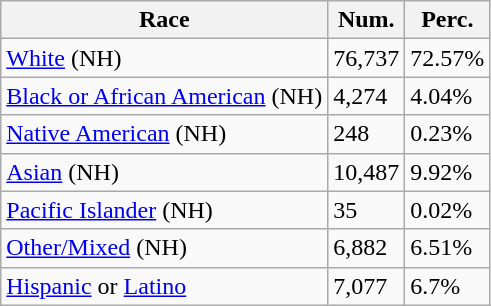<table class="wikitable">
<tr>
<th>Race</th>
<th>Num.</th>
<th>Perc.</th>
</tr>
<tr>
<td><a href='#'>White</a> (NH)</td>
<td>76,737</td>
<td>72.57%</td>
</tr>
<tr>
<td><a href='#'>Black or African American</a> (NH)</td>
<td>4,274</td>
<td>4.04%</td>
</tr>
<tr>
<td><a href='#'>Native American</a> (NH)</td>
<td>248</td>
<td>0.23%</td>
</tr>
<tr>
<td><a href='#'>Asian</a> (NH)</td>
<td>10,487</td>
<td>9.92%</td>
</tr>
<tr>
<td><a href='#'>Pacific Islander</a> (NH)</td>
<td>35</td>
<td>0.02%</td>
</tr>
<tr>
<td><a href='#'>Other/Mixed</a> (NH)</td>
<td>6,882</td>
<td>6.51%</td>
</tr>
<tr>
<td><a href='#'>Hispanic</a> or <a href='#'>Latino</a></td>
<td>7,077</td>
<td>6.7%</td>
</tr>
</table>
